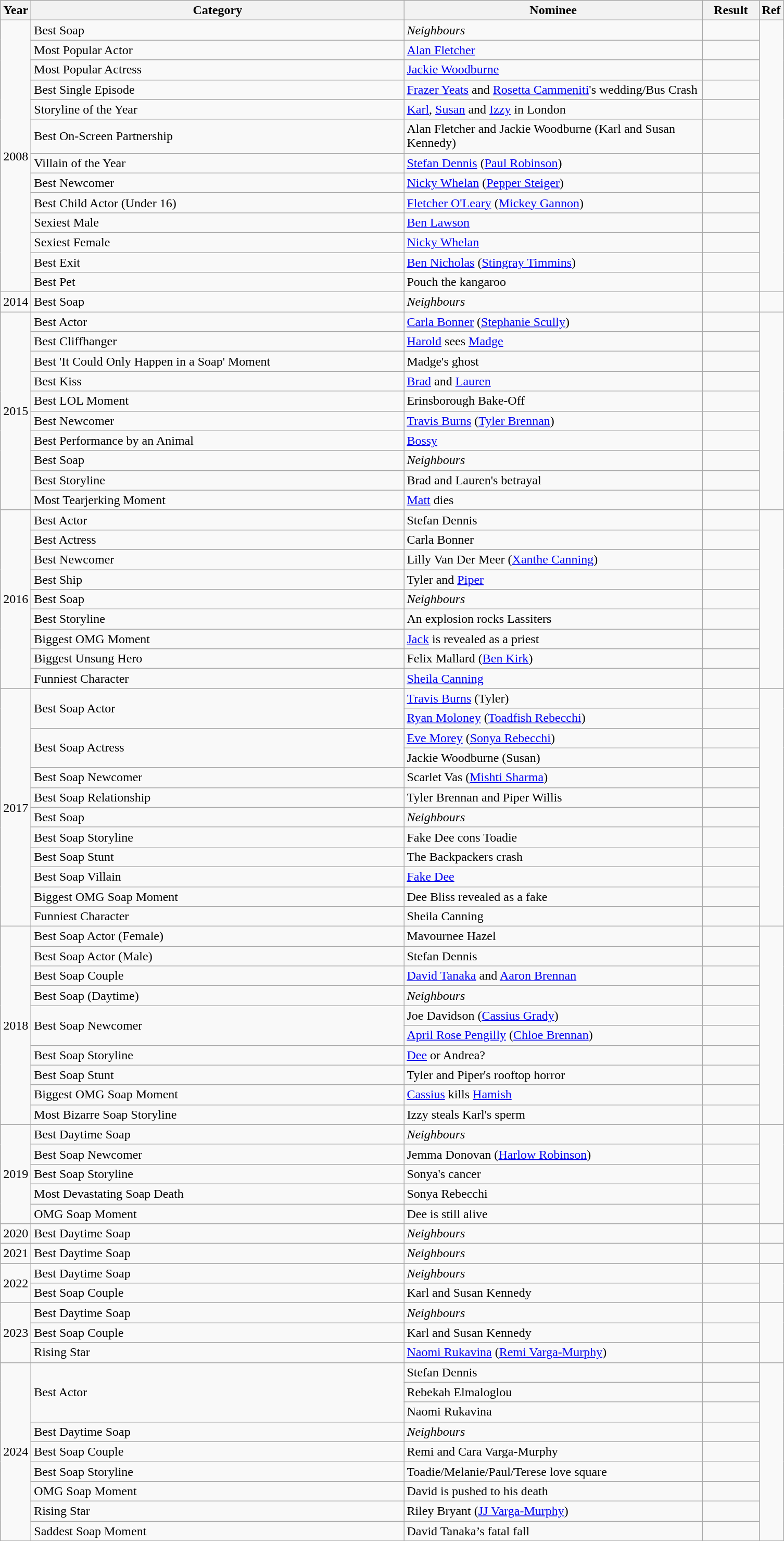<table class="wikitable">
<tr>
<th>Year</th>
<th width="470">Category</th>
<th width="375">Nominee</th>
<th width="65">Result</th>
<th>Ref</th>
</tr>
<tr>
<td rowspan="13">2008</td>
<td>Best Soap</td>
<td><em>Neighbours</em></td>
<td></td>
<td align="center" rowspan="13"></td>
</tr>
<tr>
<td>Most Popular Actor</td>
<td><a href='#'>Alan Fletcher</a></td>
<td></td>
</tr>
<tr>
<td>Most Popular Actress</td>
<td><a href='#'>Jackie Woodburne</a></td>
<td></td>
</tr>
<tr>
<td>Best Single Episode</td>
<td><a href='#'>Frazer Yeats</a> and <a href='#'>Rosetta Cammeniti</a>'s wedding/Bus Crash</td>
<td></td>
</tr>
<tr>
<td>Storyline of the Year</td>
<td><a href='#'>Karl</a>, <a href='#'>Susan</a> and <a href='#'>Izzy</a> in London</td>
<td></td>
</tr>
<tr>
<td>Best On-Screen Partnership</td>
<td>Alan Fletcher and Jackie Woodburne (Karl and Susan Kennedy)</td>
<td></td>
</tr>
<tr>
<td>Villain of the Year</td>
<td><a href='#'>Stefan Dennis</a> (<a href='#'>Paul Robinson</a>)</td>
<td></td>
</tr>
<tr>
<td>Best Newcomer</td>
<td><a href='#'>Nicky Whelan</a> (<a href='#'>Pepper Steiger</a>)</td>
<td></td>
</tr>
<tr>
<td>Best Child Actor (Under 16)</td>
<td><a href='#'>Fletcher O'Leary</a> (<a href='#'>Mickey Gannon</a>)</td>
<td></td>
</tr>
<tr>
<td>Sexiest Male</td>
<td><a href='#'>Ben Lawson</a></td>
<td></td>
</tr>
<tr>
<td>Sexiest Female</td>
<td><a href='#'>Nicky Whelan</a></td>
<td></td>
</tr>
<tr>
<td>Best Exit</td>
<td><a href='#'>Ben Nicholas</a> (<a href='#'>Stingray Timmins</a>)</td>
<td></td>
</tr>
<tr>
<td>Best Pet</td>
<td>Pouch the kangaroo</td>
<td></td>
</tr>
<tr>
<td>2014</td>
<td>Best Soap</td>
<td><em>Neighbours</em></td>
<td></td>
<td align="center"></td>
</tr>
<tr>
<td rowspan="10">2015</td>
<td>Best Actor</td>
<td><a href='#'>Carla Bonner</a> (<a href='#'>Stephanie Scully</a>)</td>
<td></td>
<td align="center" rowspan="10"></td>
</tr>
<tr>
<td>Best Cliffhanger</td>
<td><a href='#'>Harold</a> sees <a href='#'>Madge</a></td>
<td></td>
</tr>
<tr>
<td>Best 'It Could Only Happen in a Soap' Moment</td>
<td>Madge's ghost</td>
<td></td>
</tr>
<tr>
<td>Best Kiss</td>
<td><a href='#'>Brad</a> and <a href='#'>Lauren</a></td>
<td></td>
</tr>
<tr>
<td>Best LOL Moment</td>
<td>Erinsborough Bake-Off</td>
<td></td>
</tr>
<tr>
<td>Best Newcomer</td>
<td><a href='#'>Travis Burns</a> (<a href='#'>Tyler Brennan</a>)</td>
<td></td>
</tr>
<tr>
<td>Best Performance by an Animal</td>
<td><a href='#'>Bossy</a></td>
<td></td>
</tr>
<tr>
<td>Best Soap</td>
<td><em>Neighbours</em></td>
<td></td>
</tr>
<tr>
<td>Best Storyline</td>
<td>Brad and Lauren's betrayal</td>
<td></td>
</tr>
<tr>
<td>Most Tearjerking Moment</td>
<td><a href='#'>Matt</a> dies</td>
<td></td>
</tr>
<tr>
<td rowspan="9">2016</td>
<td>Best Actor</td>
<td>Stefan Dennis</td>
<td></td>
<td align="center" rowspan="9"></td>
</tr>
<tr>
<td>Best Actress</td>
<td>Carla Bonner</td>
<td></td>
</tr>
<tr>
<td>Best Newcomer</td>
<td>Lilly Van Der Meer (<a href='#'>Xanthe Canning</a>)</td>
<td></td>
</tr>
<tr>
<td>Best Ship</td>
<td>Tyler and <a href='#'>Piper</a></td>
<td></td>
</tr>
<tr>
<td>Best Soap</td>
<td><em>Neighbours</em></td>
<td></td>
</tr>
<tr>
<td>Best Storyline</td>
<td>An explosion rocks Lassiters</td>
<td></td>
</tr>
<tr>
<td>Biggest OMG Moment</td>
<td><a href='#'>Jack</a> is revealed as a priest</td>
<td></td>
</tr>
<tr>
<td>Biggest Unsung Hero</td>
<td>Felix Mallard (<a href='#'>Ben Kirk</a>)</td>
<td></td>
</tr>
<tr>
<td>Funniest Character</td>
<td><a href='#'>Sheila Canning</a></td>
<td></td>
</tr>
<tr>
<td rowspan="12">2017</td>
<td rowspan="2">Best Soap Actor</td>
<td><a href='#'>Travis Burns</a> (Tyler)</td>
<td></td>
<td align="center" rowspan="12"></td>
</tr>
<tr>
<td><a href='#'>Ryan Moloney</a> (<a href='#'>Toadfish Rebecchi</a>)</td>
<td></td>
</tr>
<tr>
<td rowspan="2">Best Soap Actress</td>
<td><a href='#'>Eve Morey</a> (<a href='#'>Sonya Rebecchi</a>)</td>
<td></td>
</tr>
<tr>
<td>Jackie Woodburne (Susan)</td>
<td></td>
</tr>
<tr>
<td>Best Soap Newcomer</td>
<td>Scarlet Vas (<a href='#'>Mishti Sharma</a>)</td>
<td></td>
</tr>
<tr>
<td>Best Soap Relationship</td>
<td>Tyler Brennan and Piper Willis</td>
<td></td>
</tr>
<tr>
<td>Best Soap</td>
<td><em>Neighbours</em></td>
<td></td>
</tr>
<tr>
<td>Best Soap Storyline</td>
<td>Fake Dee cons Toadie</td>
<td></td>
</tr>
<tr>
<td>Best Soap Stunt</td>
<td>The Backpackers crash</td>
<td></td>
</tr>
<tr>
<td>Best Soap Villain</td>
<td><a href='#'>Fake Dee</a></td>
<td></td>
</tr>
<tr>
<td>Biggest OMG Soap Moment</td>
<td>Dee Bliss revealed as a fake</td>
<td></td>
</tr>
<tr>
<td>Funniest Character</td>
<td>Sheila Canning</td>
<td></td>
</tr>
<tr>
<td rowspan="10">2018</td>
<td>Best Soap Actor (Female)</td>
<td>Mavournee Hazel</td>
<td></td>
<td align="center" rowspan="10"></td>
</tr>
<tr>
<td>Best Soap Actor (Male)</td>
<td>Stefan Dennis</td>
<td></td>
</tr>
<tr>
<td>Best Soap Couple</td>
<td><a href='#'>David Tanaka</a> and <a href='#'>Aaron Brennan</a></td>
<td></td>
</tr>
<tr>
<td>Best Soap (Daytime)</td>
<td><em>Neighbours</em></td>
<td></td>
</tr>
<tr>
<td rowspan="2">Best Soap Newcomer</td>
<td>Joe Davidson (<a href='#'>Cassius Grady</a>)</td>
<td></td>
</tr>
<tr>
<td><a href='#'>April Rose Pengilly</a> (<a href='#'>Chloe Brennan</a>)</td>
<td></td>
</tr>
<tr>
<td>Best Soap Storyline</td>
<td><a href='#'>Dee</a> or Andrea?</td>
<td></td>
</tr>
<tr>
<td>Best Soap Stunt</td>
<td>Tyler and Piper's rooftop horror</td>
<td></td>
</tr>
<tr>
<td>Biggest OMG Soap Moment</td>
<td><a href='#'>Cassius</a> kills <a href='#'>Hamish</a></td>
<td></td>
</tr>
<tr>
<td>Most Bizarre Soap Storyline</td>
<td>Izzy steals Karl's sperm</td>
<td></td>
</tr>
<tr>
<td rowspan="5">2019</td>
<td>Best Daytime Soap</td>
<td><em>Neighbours</em></td>
<td></td>
<td align="center" rowspan="5"></td>
</tr>
<tr>
<td>Best Soap Newcomer</td>
<td>Jemma Donovan (<a href='#'>Harlow Robinson</a>)</td>
<td></td>
</tr>
<tr>
<td>Best Soap Storyline</td>
<td>Sonya's cancer</td>
<td></td>
</tr>
<tr>
<td>Most Devastating Soap Death</td>
<td>Sonya Rebecchi</td>
<td></td>
</tr>
<tr>
<td>OMG Soap Moment</td>
<td>Dee is still alive</td>
<td></td>
</tr>
<tr>
<td>2020</td>
<td>Best Daytime Soap</td>
<td><em>Neighbours</em></td>
<td></td>
<td align="center"></td>
</tr>
<tr>
<td>2021</td>
<td>Best Daytime Soap</td>
<td><em>Neighbours</em></td>
<td></td>
<td align="center"></td>
</tr>
<tr>
<td rowspan="2">2022</td>
<td>Best Daytime Soap</td>
<td><em>Neighbours</em></td>
<td></td>
<td align="center" rowspan="2"></td>
</tr>
<tr>
<td>Best Soap Couple</td>
<td>Karl and Susan Kennedy</td>
<td></td>
</tr>
<tr>
<td rowspan="3">2023</td>
<td>Best Daytime Soap</td>
<td><em>Neighbours</em></td>
<td></td>
<td align="center" rowspan="3"></td>
</tr>
<tr>
<td>Best Soap Couple</td>
<td>Karl and Susan Kennedy</td>
<td></td>
</tr>
<tr>
<td>Rising Star</td>
<td><a href='#'>Naomi Rukavina</a> (<a href='#'>Remi Varga-Murphy</a>)</td>
<td></td>
</tr>
<tr>
<td rowspan="9">2024</td>
<td rowspan="3">Best Actor</td>
<td>Stefan Dennis</td>
<td></td>
<td align="center" rowspan="9"><br></td>
</tr>
<tr>
<td>Rebekah Elmaloglou</td>
<td></td>
</tr>
<tr>
<td>Naomi Rukavina</td>
<td></td>
</tr>
<tr>
<td>Best Daytime Soap</td>
<td><em>Neighbours</em></td>
<td></td>
</tr>
<tr>
<td>Best Soap Couple</td>
<td>Remi and Cara Varga-Murphy</td>
<td></td>
</tr>
<tr>
<td>Best Soap Storyline</td>
<td>Toadie/Melanie/Paul/Terese love square</td>
<td></td>
</tr>
<tr>
<td>OMG Soap Moment</td>
<td>David is pushed to his death</td>
<td></td>
</tr>
<tr>
<td>Rising Star</td>
<td>Riley Bryant (<a href='#'>JJ Varga-Murphy</a>)</td>
<td></td>
</tr>
<tr>
<td>Saddest Soap Moment</td>
<td>David Tanaka’s fatal fall</td>
<td></td>
</tr>
<tr>
</tr>
</table>
